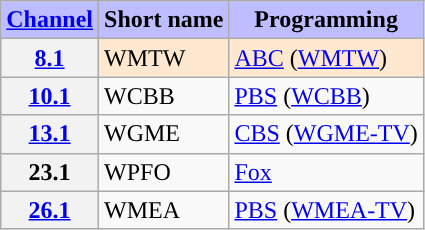<table class="wikitable">
<tr>
<th style="background-color: #bdbdff" scope="col"><a href='#'>Channel</a></th>
<th style="background-color: #bdbdff" scope="col">Short name</th>
<th style="background-color: #bdbdff" scope="col">Programming</th>
</tr>
<tr>
<th scope="row"><a href='#'>8.1</a></th>
<td style="background-color:#ffe8d0">WMTW</td>
<td style="background-color:#ffe8d0"><a href='#'>ABC</a> (<a href='#'>WMTW</a>) </td>
</tr>
<tr>
<th scope="row"><a href='#'>10.1</a></th>
<td>WCBB</td>
<td><a href='#'>PBS</a> (<a href='#'>WCBB</a>)</td>
</tr>
<tr>
<th scope="row"><a href='#'>13.1</a></th>
<td>WGME</td>
<td><a href='#'>CBS</a> (<a href='#'>WGME-TV</a>)</td>
</tr>
<tr>
<th scope="row">23.1</th>
<td>WPFO</td>
<td><a href='#'>Fox</a></td>
</tr>
<tr>
<th scope="row"><a href='#'>26.1</a></th>
<td>WMEA</td>
<td><a href='#'>PBS</a> (<a href='#'>WMEA-TV</a>)</td>
</tr>
</table>
